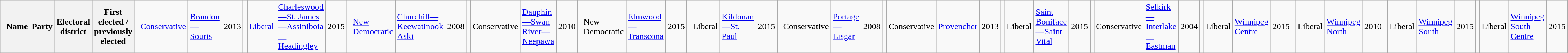<table class="wikitable sortable">
<tr>
<th></th>
<th>Name</th>
<th>Party</th>
<th>Electoral district</th>
<th>First elected / previously elected<br></th>
<td></td>
<td><a href='#'>Conservative</a></td>
<td><a href='#'>Brandon—Souris</a></td>
<td>2013<br></td>
<td></td>
<td><a href='#'>Liberal</a></td>
<td><a href='#'>Charleswood—St. James—Assiniboia—Headingley</a></td>
<td>2015<br></td>
<td></td>
<td><a href='#'>New Democratic</a></td>
<td><a href='#'>Churchill—Keewatinook Aski</a></td>
<td>2008<br></td>
<td></td>
<td>Conservative</td>
<td><a href='#'>Dauphin—Swan River—Neepawa</a></td>
<td>2010<br></td>
<td></td>
<td>New Democratic</td>
<td><a href='#'>Elmwood—Transcona</a></td>
<td>2015<br></td>
<td><strong></strong></td>
<td>Liberal</td>
<td><a href='#'>Kildonan—St. Paul</a></td>
<td>2015<br></td>
<td></td>
<td>Conservative</td>
<td><a href='#'>Portage—Lisgar</a></td>
<td>2008<br></td>
<td></td>
<td>Conservative</td>
<td><a href='#'>Provencher</a></td>
<td>2013<br></td>
<td> </td>
<td>Liberal</td>
<td><a href='#'>Saint Boniface—Saint Vital</a></td>
<td>2015<br></td>
<td></td>
<td>Conservative</td>
<td><a href='#'>Selkirk—Interlake—Eastman</a></td>
<td>2004<br></td>
<td></td>
<td>Liberal</td>
<td><a href='#'>Winnipeg Centre</a></td>
<td>2015<br></td>
<td> </td>
<td>Liberal</td>
<td><a href='#'>Winnipeg North</a></td>
<td>2010<br></td>
<td> </td>
<td>Liberal</td>
<td><a href='#'>Winnipeg South</a></td>
<td>2015<br></td>
<td><strong></strong></td>
<td>Liberal</td>
<td><a href='#'>Winnipeg South Centre</a></td>
<td>2015</td>
</tr>
</table>
